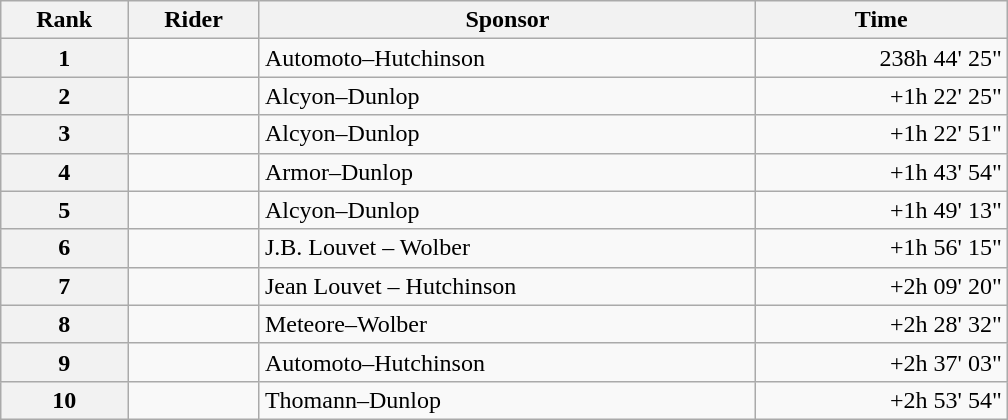<table class="wikitable" style="width:42em;margin-bottom:0;">
<tr>
<th scope="col">Rank</th>
<th scope="col">Rider</th>
<th scope="col">Sponsor</th>
<th scope="col">Time</th>
</tr>
<tr>
<th scope="row">1</th>
<td></td>
<td>Automoto–Hutchinson</td>
<td style="text-align:right;">238h 44' 25"</td>
</tr>
<tr>
<th scope="row">2</th>
<td></td>
<td>Alcyon–Dunlop</td>
<td style="text-align:right;">+1h 22' 25"</td>
</tr>
<tr>
<th scope="row">3</th>
<td></td>
<td>Alcyon–Dunlop</td>
<td style="text-align:right;">+1h 22' 51"</td>
</tr>
<tr>
<th scope="row">4</th>
<td></td>
<td>Armor–Dunlop</td>
<td style="text-align:right;">+1h 43' 54"</td>
</tr>
<tr>
<th scope="row">5</th>
<td></td>
<td>Alcyon–Dunlop</td>
<td style="text-align:right;">+1h 49' 13"</td>
</tr>
<tr>
<th scope="row">6</th>
<td></td>
<td>J.B. Louvet – Wolber</td>
<td style="text-align:right;">+1h 56' 15"</td>
</tr>
<tr>
<th scope="row">7</th>
<td></td>
<td>Jean Louvet – Hutchinson</td>
<td style="text-align:right;">+2h 09' 20"</td>
</tr>
<tr>
<th scope="row">8</th>
<td></td>
<td>Meteore–Wolber</td>
<td style="text-align:right;">+2h 28' 32"</td>
</tr>
<tr>
<th scope="row">9</th>
<td></td>
<td>Automoto–Hutchinson</td>
<td style="text-align:right;">+2h 37' 03"</td>
</tr>
<tr>
<th scope="row">10</th>
<td></td>
<td>Thomann–Dunlop</td>
<td style="text-align:right;">+2h 53' 54"</td>
</tr>
</table>
